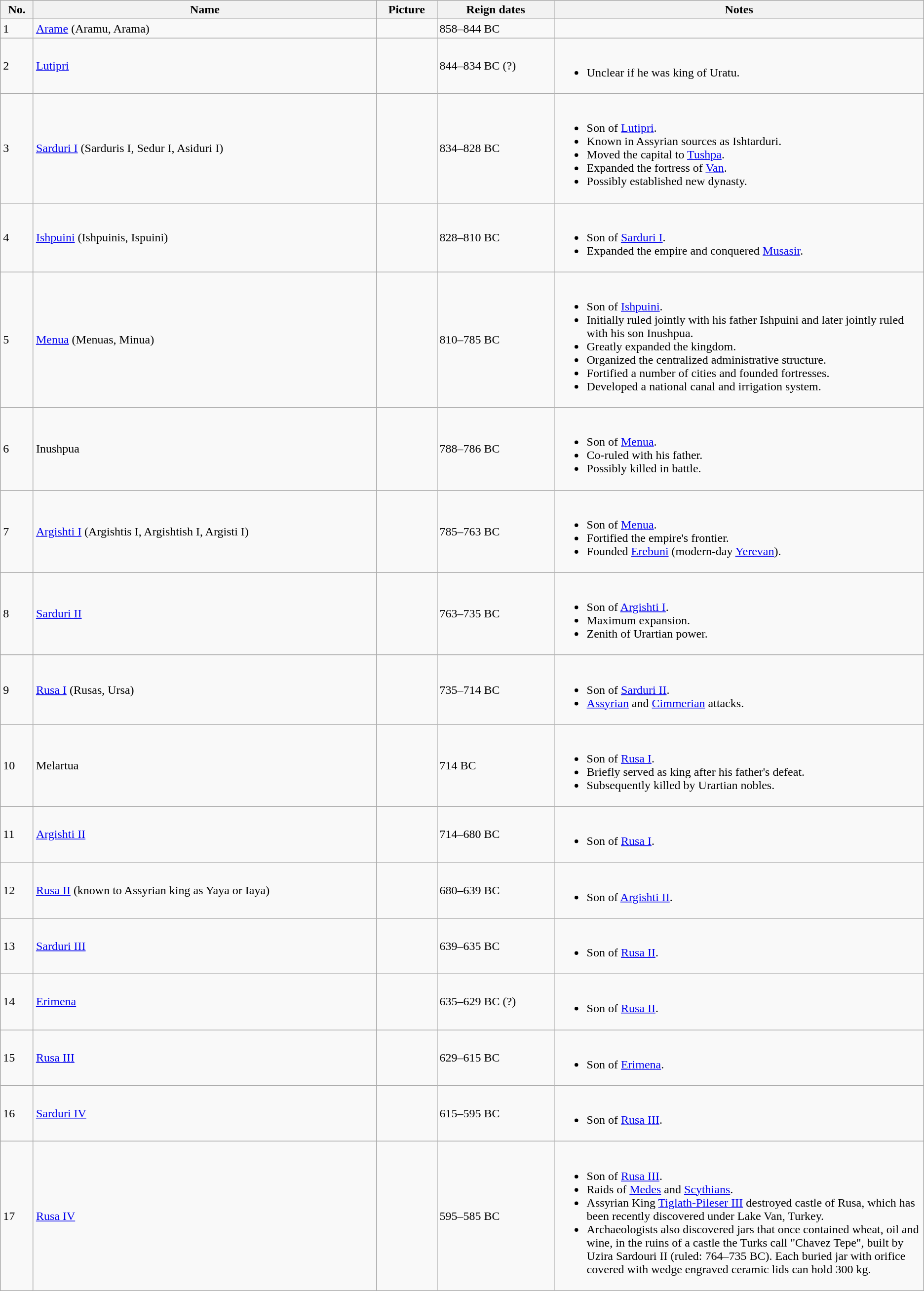<table class="wikitable">
<tr>
<th>No.</th>
<th>Name</th>
<th>Picture</th>
<th>Reign dates</th>
<th width="40%">Notes</th>
</tr>
<tr>
<td>1</td>
<td><a href='#'>Arame</a> (Aramu, Arama)</td>
<td></td>
<td>858–844 BC</td>
<td></td>
</tr>
<tr>
<td>2</td>
<td><a href='#'>Lutipri</a></td>
<td></td>
<td>844–834 BC (?)</td>
<td><br><ul><li>Unclear if he was king of Uratu.</li></ul></td>
</tr>
<tr>
<td>3</td>
<td><a href='#'>Sarduri I</a> (Sarduris I, Sedur I, Asiduri I)</td>
<td></td>
<td>834–828 BC</td>
<td><br><ul><li>Son of <a href='#'>Lutipri</a>.</li><li>Known in Assyrian sources as Ishtarduri.</li><li>Moved the capital to <a href='#'>Tushpa</a>.</li><li>Expanded the fortress of <a href='#'>Van</a>.</li><li>Possibly established new dynasty.</li></ul></td>
</tr>
<tr>
<td>4</td>
<td><a href='#'>Ishpuini</a> (Ishpuinis, Ispuini)</td>
<td></td>
<td>828–810 BC</td>
<td><br><ul><li>Son of <a href='#'>Sarduri I</a>.</li><li>Expanded the empire and conquered <a href='#'>Musasir</a>.</li></ul></td>
</tr>
<tr>
<td>5</td>
<td><a href='#'>Menua</a> (Menuas, Minua)</td>
<td></td>
<td>810–785 BC</td>
<td><br><ul><li>Son of <a href='#'>Ishpuini</a>.</li><li>Initially ruled jointly with his father Ishpuini and later jointly ruled with his son Inushpua.</li><li>Greatly expanded the kingdom.</li><li>Organized the centralized administrative structure.</li><li>Fortified a number of cities and founded fortresses.</li><li>Developed a national canal and irrigation system.</li></ul></td>
</tr>
<tr>
<td>6</td>
<td>Inushpua</td>
<td></td>
<td>788–786 BC</td>
<td><br><ul><li>Son of <a href='#'>Menua</a>.</li><li>Co-ruled with his father.</li><li>Possibly killed in battle.</li></ul></td>
</tr>
<tr>
<td>7</td>
<td><a href='#'>Argishti I</a> (Argishtis I, Argishtish I, Argisti I)</td>
<td></td>
<td>785–763 BC</td>
<td><br><ul><li>Son of <a href='#'>Menua</a>.</li><li>Fortified the empire's frontier.</li><li>Founded <a href='#'>Erebuni</a> (modern-day <a href='#'>Yerevan</a>).</li></ul></td>
</tr>
<tr>
<td>8</td>
<td><a href='#'>Sarduri II</a></td>
<td></td>
<td>763–735 BC</td>
<td><br><ul><li>Son of <a href='#'>Argishti I</a>.</li><li>Maximum expansion.</li><li>Zenith of Urartian power.</li></ul></td>
</tr>
<tr>
<td>9</td>
<td><a href='#'>Rusa I</a> (Rusas, Ursa)</td>
<td></td>
<td>735–714 BC</td>
<td><br><ul><li>Son of <a href='#'>Sarduri II</a>.</li><li><a href='#'>Assyrian</a> and <a href='#'>Cimmerian</a> attacks.</li></ul></td>
</tr>
<tr>
<td>10</td>
<td>Melartua</td>
<td></td>
<td>714 BC</td>
<td><br><ul><li>Son of <a href='#'>Rusa I</a>.</li><li>Briefly served as king after his father's defeat.</li><li>Subsequently killed by Urartian nobles.</li></ul></td>
</tr>
<tr>
<td>11</td>
<td><a href='#'>Argishti II</a></td>
<td></td>
<td>714–680 BC</td>
<td><br><ul><li>Son of <a href='#'>Rusa I</a>.</li></ul></td>
</tr>
<tr>
<td>12</td>
<td><a href='#'>Rusa II</a> (known to Assyrian king as Yaya or Iaya)</td>
<td></td>
<td>680–639 BC</td>
<td><br><ul><li>Son of <a href='#'>Argishti II</a>.</li></ul></td>
</tr>
<tr>
<td>13</td>
<td><a href='#'>Sarduri III</a></td>
<td></td>
<td>639–635 BC</td>
<td><br><ul><li>Son of <a href='#'>Rusa II</a>.</li></ul></td>
</tr>
<tr>
<td>14</td>
<td><a href='#'>Erimena</a></td>
<td></td>
<td>635–629 BC (?)</td>
<td><br><ul><li>Son of <a href='#'>Rusa II</a>.</li></ul></td>
</tr>
<tr>
<td>15</td>
<td><a href='#'>Rusa III</a></td>
<td></td>
<td>629–615 BC</td>
<td><br><ul><li>Son of <a href='#'>Erimena</a>.</li></ul></td>
</tr>
<tr>
<td>16</td>
<td><a href='#'>Sarduri IV</a></td>
<td></td>
<td>615–595 BC</td>
<td><br><ul><li>Son of <a href='#'>Rusa III</a>.</li></ul></td>
</tr>
<tr>
<td>17</td>
<td><a href='#'>Rusa IV</a></td>
<td></td>
<td>595–585 BC</td>
<td><br><ul><li>Son of <a href='#'>Rusa III</a>.</li><li>Raids of <a href='#'>Medes</a> and <a href='#'>Scythians</a>.</li><li>Assyrian King <a href='#'>Tiglath-Pileser III</a> destroyed castle of Rusa, which has been recently discovered under Lake Van, Turkey.</li><li>Archaeologists also discovered jars that once contained wheat, oil and wine, in the ruins of a castle the Turks call "Chavez Tepe", built by Uzira Sardouri II (ruled: 764–735 BC). Each buried jar with orifice covered with wedge engraved ceramic lids can hold 300 kg.</li></ul></td>
</tr>
</table>
